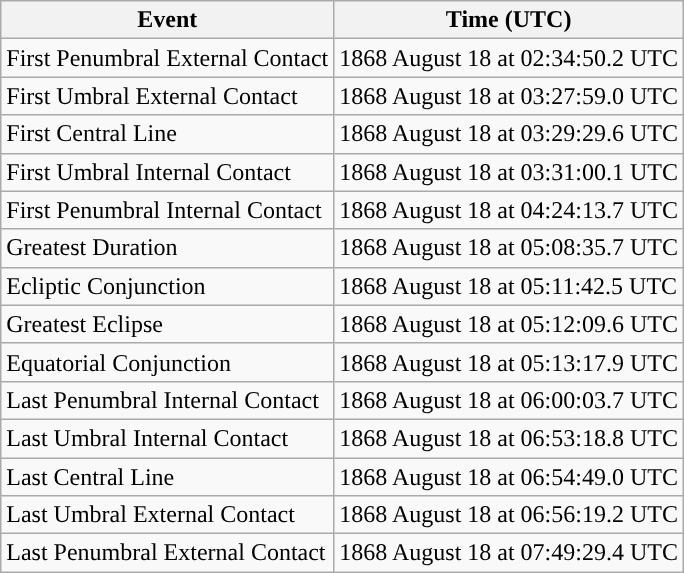<table class="wikitable">
<tr>
<th>Event</th>
<th>Time (UTC)</th>
</tr>
<tr>
<td>First Penumbral External Contact</td>
<td>1868 August 18 at 02:34:50.2 UTC</td>
</tr>
<tr>
<td>First Umbral External Contact</td>
<td>1868 August 18 at 03:27:59.0 UTC</td>
</tr>
<tr>
<td>First Central Line</td>
<td>1868 August 18 at 03:29:29.6 UTC</td>
</tr>
<tr>
<td>First Umbral Internal Contact</td>
<td>1868 August 18 at 03:31:00.1 UTC</td>
</tr>
<tr>
<td>First Penumbral Internal Contact</td>
<td>1868 August 18 at 04:24:13.7 UTC</td>
</tr>
<tr>
<td>Greatest Duration</td>
<td>1868 August 18 at 05:08:35.7 UTC</td>
</tr>
<tr>
<td>Ecliptic Conjunction</td>
<td>1868 August 18 at 05:11:42.5 UTC</td>
</tr>
<tr>
<td>Greatest Eclipse</td>
<td>1868 August 18 at 05:12:09.6 UTC</td>
</tr>
<tr>
<td>Equatorial Conjunction</td>
<td>1868 August 18 at 05:13:17.9 UTC</td>
</tr>
<tr>
<td>Last Penumbral Internal Contact</td>
<td>1868 August 18 at 06:00:03.7 UTC</td>
</tr>
<tr>
<td>Last Umbral Internal Contact</td>
<td>1868 August 18 at 06:53:18.8 UTC</td>
</tr>
<tr>
<td>Last Central Line</td>
<td>1868 August 18 at 06:54:49.0 UTC</td>
</tr>
<tr>
<td>Last Umbral External Contact</td>
<td>1868 August 18 at 06:56:19.2 UTC</td>
</tr>
<tr>
<td>Last Penumbral External Contact</td>
<td>1868 August 18 at 07:49:29.4 UTC</td>
</tr>
</table>
